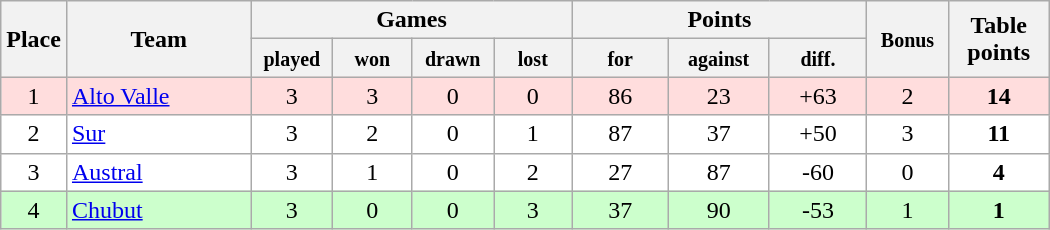<table class="wikitable" width=700>
<tr>
<th rowspan=2 width="75px">Place</th>
<th rowspan=2 width="19%">Team</th>
<th colspan=4 width="30%">Games</th>
<th colspan=3 width="26%">Points</th>
<th rowspan=2 width="8%"><small> Bonus </small></th>
<th rowspan=2 width="10%">Table<br>points</th>
</tr>
<tr>
<th width="8%"><small>played </small></th>
<th width="8%"><small>won </small></th>
<th width="8%"><small>drawn </small></th>
<th width="8%"><small>lost </small></th>
<th width="10%"><small>for </small></th>
<th width="10%"><small>against </small></th>
<th width="10%"><small>diff.</small></th>
</tr>
<tr align=center style="background: #ffdddd;">
<td>1</td>
<td align=left><a href='#'>Alto Valle</a></td>
<td>3</td>
<td>3</td>
<td>0</td>
<td>0</td>
<td>86</td>
<td>23</td>
<td>+63</td>
<td>2</td>
<td><strong> 14</strong></td>
</tr>
<tr align=center style="background: #ffffff;">
<td>2</td>
<td align=left><a href='#'>Sur</a></td>
<td>3</td>
<td>2</td>
<td>0</td>
<td>1</td>
<td>87</td>
<td>37</td>
<td>+50</td>
<td>3</td>
<td><strong>11</strong></td>
</tr>
<tr align=center style="background: #ffffff;">
<td>3</td>
<td align=left><a href='#'>Austral</a></td>
<td>3</td>
<td>1</td>
<td>0</td>
<td>2</td>
<td>27</td>
<td>87</td>
<td>-60</td>
<td>0</td>
<td><strong>4</strong></td>
</tr>
<tr align=center style="background: #ccffcc;">
<td>4</td>
<td align=left><a href='#'>Chubut</a></td>
<td>3</td>
<td>0</td>
<td>0</td>
<td>3</td>
<td>37</td>
<td>90</td>
<td>-53</td>
<td>1</td>
<td><strong>1</strong></td>
</tr>
</table>
